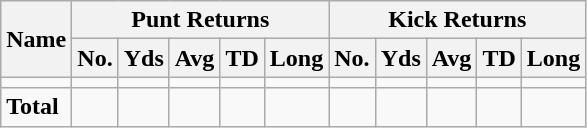<table class="wikitable" style="white-space:nowrap;">
<tr>
<th rowspan="2">Name</th>
<th colspan="5">Punt Returns</th>
<th colspan="5">Kick Returns</th>
</tr>
<tr>
<th>No.</th>
<th>Yds</th>
<th>Avg</th>
<th>TD</th>
<th>Long</th>
<th>No.</th>
<th>Yds</th>
<th>Avg</th>
<th>TD</th>
<th>Long</th>
</tr>
<tr>
<td></td>
<td></td>
<td></td>
<td></td>
<td></td>
<td></td>
<td></td>
<td></td>
<td></td>
<td></td>
<td></td>
</tr>
<tr>
<td><strong>Total</strong></td>
<td></td>
<td></td>
<td></td>
<td></td>
<td></td>
<td></td>
<td></td>
<td></td>
<td></td>
<td></td>
</tr>
</table>
